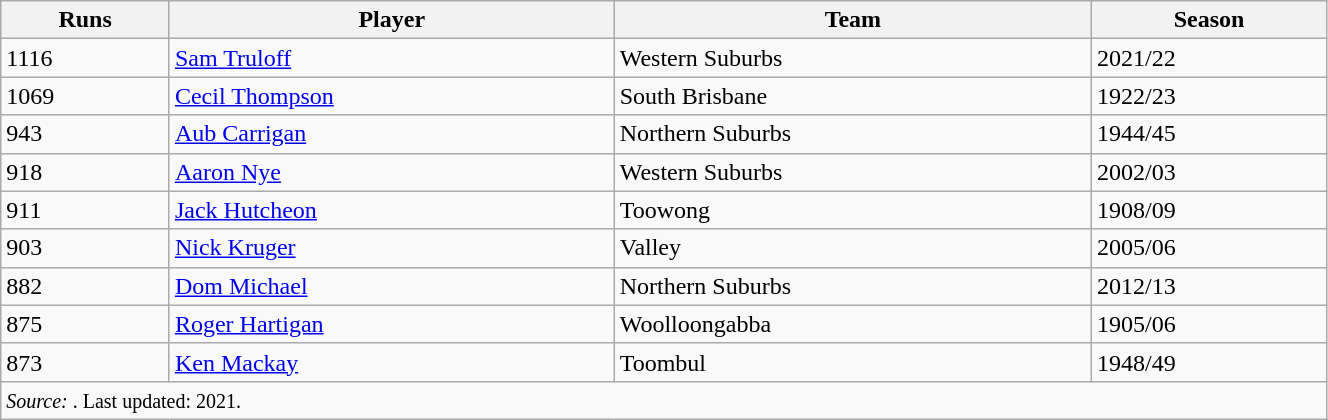<table class="wikitable" style="width:70%">
<tr>
<th>Runs</th>
<th>Player</th>
<th>Team</th>
<th>Season</th>
</tr>
<tr>
<td>1116</td>
<td><a href='#'>Sam Truloff</a></td>
<td>Western Suburbs</td>
<td>2021/22</td>
</tr>
<tr>
<td>1069</td>
<td><a href='#'>Cecil Thompson</a></td>
<td>South Brisbane</td>
<td>1922/23</td>
</tr>
<tr>
<td>943</td>
<td><a href='#'>Aub Carrigan</a></td>
<td>Northern Suburbs</td>
<td>1944/45</td>
</tr>
<tr>
<td>918</td>
<td><a href='#'>Aaron Nye</a></td>
<td>Western Suburbs</td>
<td>2002/03</td>
</tr>
<tr>
<td>911</td>
<td><a href='#'>Jack Hutcheon</a></td>
<td>Toowong</td>
<td>1908/09</td>
</tr>
<tr>
<td>903</td>
<td><a href='#'>Nick Kruger</a></td>
<td>Valley</td>
<td>2005/06</td>
</tr>
<tr>
<td>882</td>
<td><a href='#'>Dom Michael</a></td>
<td>Northern Suburbs</td>
<td>2012/13</td>
</tr>
<tr>
<td>875</td>
<td><a href='#'>Roger Hartigan</a></td>
<td>Woolloongabba</td>
<td>1905/06</td>
</tr>
<tr>
<td>873</td>
<td><a href='#'>Ken Mackay</a></td>
<td>Toombul</td>
<td>1948/49</td>
</tr>
<tr>
<td colspan=4><small><em>Source: </em>. Last updated: 2021.</small></td>
</tr>
</table>
